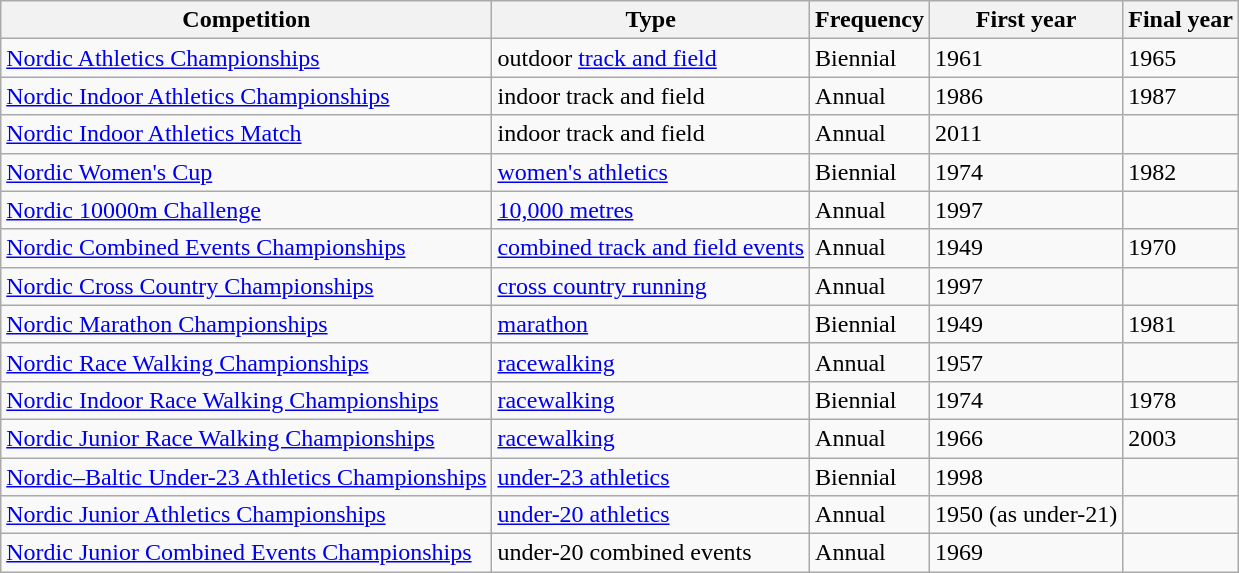<table class=wikitable>
<tr>
<th>Competition</th>
<th>Type</th>
<th>Frequency</th>
<th>First year</th>
<th>Final year</th>
</tr>
<tr>
<td><a href='#'>Nordic Athletics Championships</a></td>
<td>outdoor <a href='#'>track and field</a></td>
<td>Biennial</td>
<td>1961</td>
<td>1965</td>
</tr>
<tr>
<td><a href='#'>Nordic Indoor Athletics Championships</a></td>
<td>indoor track and field</td>
<td>Annual</td>
<td>1986</td>
<td>1987</td>
</tr>
<tr>
<td><a href='#'>Nordic Indoor Athletics Match</a></td>
<td>indoor track and field</td>
<td>Annual</td>
<td>2011</td>
<td></td>
</tr>
<tr>
<td><a href='#'>Nordic Women's Cup</a></td>
<td><a href='#'>women's athletics</a></td>
<td>Biennial</td>
<td>1974</td>
<td>1982</td>
</tr>
<tr>
<td><a href='#'>Nordic 10000m Challenge</a></td>
<td><a href='#'>10,000 metres</a></td>
<td>Annual</td>
<td>1997</td>
<td></td>
</tr>
<tr>
<td><a href='#'>Nordic Combined Events Championships</a></td>
<td><a href='#'>combined track and field events</a></td>
<td>Annual</td>
<td>1949</td>
<td>1970</td>
</tr>
<tr>
<td><a href='#'>Nordic Cross Country Championships</a></td>
<td><a href='#'>cross country running</a></td>
<td>Annual</td>
<td>1997</td>
<td></td>
</tr>
<tr>
<td><a href='#'>Nordic Marathon Championships</a></td>
<td><a href='#'>marathon</a></td>
<td>Biennial</td>
<td>1949</td>
<td>1981</td>
</tr>
<tr>
<td><a href='#'>Nordic Race Walking Championships</a></td>
<td><a href='#'>racewalking</a></td>
<td>Annual</td>
<td>1957</td>
<td></td>
</tr>
<tr>
<td><a href='#'>Nordic Indoor Race Walking Championships</a></td>
<td><a href='#'>racewalking</a></td>
<td>Biennial</td>
<td>1974</td>
<td>1978</td>
</tr>
<tr>
<td><a href='#'>Nordic Junior Race Walking Championships</a></td>
<td><a href='#'>racewalking</a></td>
<td>Annual</td>
<td>1966</td>
<td>2003</td>
</tr>
<tr>
<td><a href='#'>Nordic–Baltic Under-23 Athletics Championships</a></td>
<td><a href='#'>under-23 athletics</a></td>
<td>Biennial</td>
<td>1998</td>
<td></td>
</tr>
<tr>
<td><a href='#'>Nordic Junior Athletics Championships</a></td>
<td><a href='#'>under-20 athletics</a></td>
<td>Annual</td>
<td>1950 (as under-21)</td>
<td></td>
</tr>
<tr>
<td><a href='#'>Nordic Junior Combined Events Championships</a></td>
<td>under-20 combined events</td>
<td>Annual</td>
<td>1969</td>
<td></td>
</tr>
</table>
